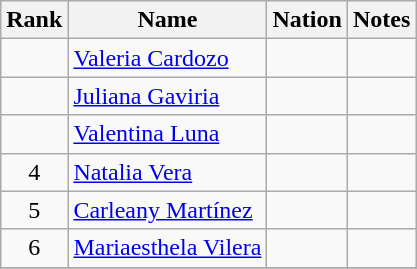<table class="wikitable sortable" style="text-align:center">
<tr>
<th>Rank</th>
<th>Name</th>
<th>Nation</th>
<th>Notes</th>
</tr>
<tr>
<td></td>
<td align=left><a href='#'>Valeria Cardozo</a></td>
<td align=left></td>
<td></td>
</tr>
<tr>
<td></td>
<td align=left><a href='#'>Juliana Gaviria</a></td>
<td align=left></td>
<td></td>
</tr>
<tr>
<td></td>
<td align=left><a href='#'>Valentina Luna</a></td>
<td align=left></td>
<td></td>
</tr>
<tr>
<td>4</td>
<td align=left><a href='#'>Natalia Vera</a></td>
<td align=left></td>
<td></td>
</tr>
<tr>
<td>5</td>
<td align=left><a href='#'>Carleany Martínez</a></td>
<td align=left></td>
<td></td>
</tr>
<tr>
<td>6</td>
<td align=left><a href='#'>Mariaesthela Vilera</a></td>
<td align=left></td>
<td></td>
</tr>
<tr>
</tr>
</table>
